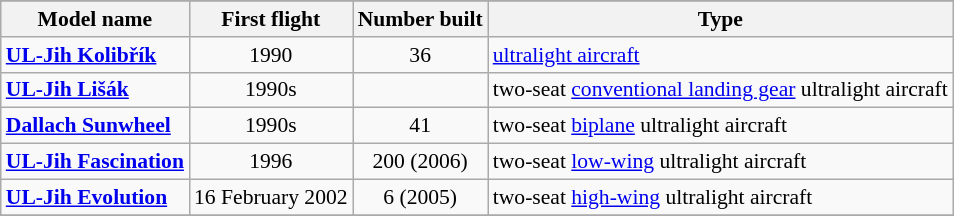<table class="wikitable" align=center style="font-size:90%;">
<tr>
</tr>
<tr style="background:#efefef;">
<th>Model name</th>
<th>First flight</th>
<th>Number built</th>
<th>Type</th>
</tr>
<tr>
<td align=left><strong><a href='#'>UL-Jih Kolibřík</a></strong></td>
<td align=center>1990</td>
<td align=center>36</td>
<td align=left><a href='#'>ultralight aircraft</a></td>
</tr>
<tr>
<td align=left><strong><a href='#'>UL-Jih Lišák</a></strong></td>
<td align=center>1990s</td>
<td align=center></td>
<td align=left>two-seat <a href='#'>conventional landing gear</a> ultralight aircraft</td>
</tr>
<tr>
<td align=left><strong><a href='#'>Dallach Sunwheel</a></strong></td>
<td align=center>1990s</td>
<td align=center>41</td>
<td align=left>two-seat <a href='#'>biplane</a> ultralight aircraft</td>
</tr>
<tr>
<td align=left><strong><a href='#'>UL-Jih Fascination</a></strong></td>
<td align=center>1996</td>
<td align=center>200 (2006)</td>
<td align=left>two-seat <a href='#'>low-wing</a> ultralight aircraft</td>
</tr>
<tr>
<td align=left><strong><a href='#'>UL-Jih Evolution</a></strong></td>
<td align=center>16 February 2002</td>
<td align=center>6 (2005)</td>
<td align=left>two-seat <a href='#'>high-wing</a> ultralight aircraft</td>
</tr>
<tr>
</tr>
</table>
